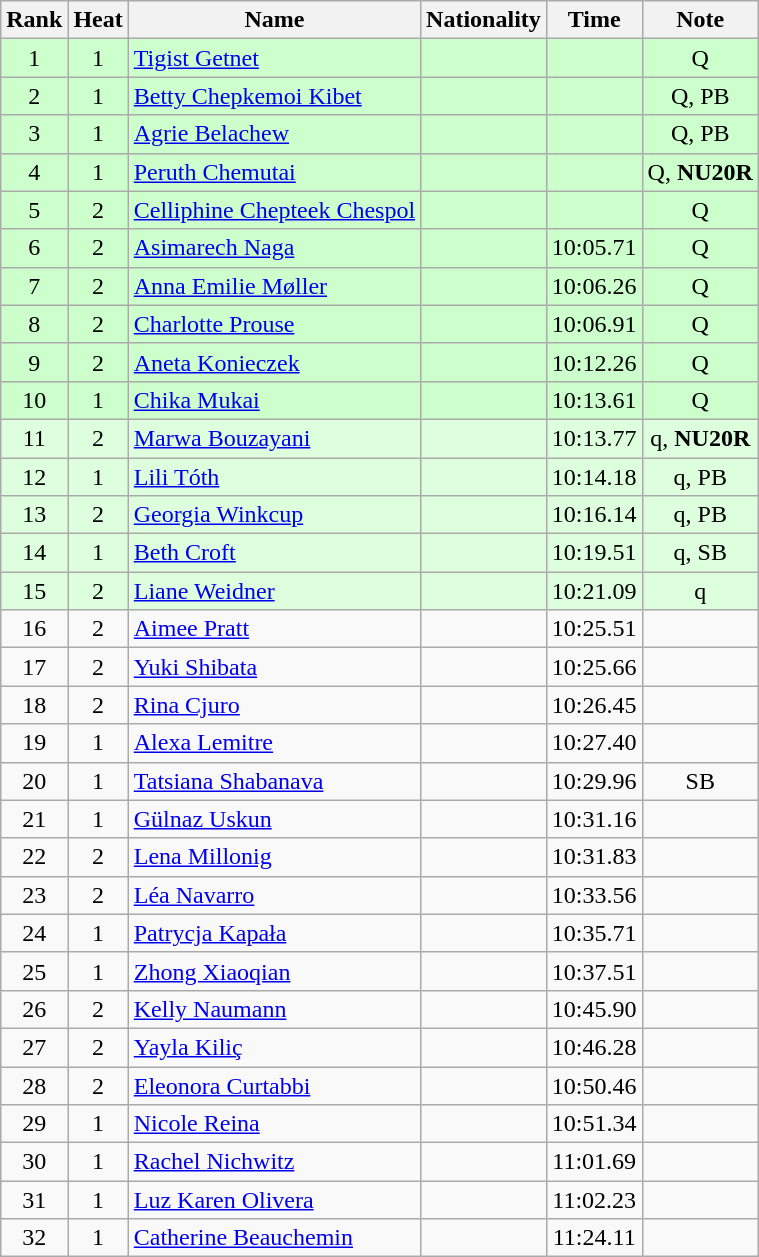<table class="wikitable sortable" style="text-align:center">
<tr>
<th>Rank</th>
<th>Heat</th>
<th>Name</th>
<th>Nationality</th>
<th>Time</th>
<th>Note</th>
</tr>
<tr bgcolor=ccffcc>
<td>1</td>
<td>1</td>
<td align=left><a href='#'>Tigist Getnet</a></td>
<td align=left></td>
<td></td>
<td>Q</td>
</tr>
<tr bgcolor=ccffcc>
<td>2</td>
<td>1</td>
<td align=left><a href='#'>Betty Chepkemoi Kibet</a></td>
<td align=left></td>
<td></td>
<td>Q, PB</td>
</tr>
<tr bgcolor=ccffcc>
<td>3</td>
<td>1</td>
<td align=left><a href='#'>Agrie Belachew</a></td>
<td align=left></td>
<td></td>
<td>Q, PB</td>
</tr>
<tr bgcolor=ccffcc>
<td>4</td>
<td>1</td>
<td align=left><a href='#'>Peruth Chemutai</a></td>
<td align=left></td>
<td></td>
<td>Q, <strong>NU20R</strong></td>
</tr>
<tr bgcolor=ccffcc>
<td>5</td>
<td>2</td>
<td align=left><a href='#'>Celliphine Chepteek Chespol</a></td>
<td align=left></td>
<td></td>
<td>Q</td>
</tr>
<tr bgcolor=ccffcc>
<td>6</td>
<td>2</td>
<td align=left><a href='#'>Asimarech Naga</a></td>
<td align=left></td>
<td>10:05.71</td>
<td>Q</td>
</tr>
<tr bgcolor=ccffcc>
<td>7</td>
<td>2</td>
<td align=left><a href='#'>Anna Emilie Møller</a></td>
<td align=left></td>
<td>10:06.26</td>
<td>Q</td>
</tr>
<tr bgcolor=ccffcc>
<td>8</td>
<td>2</td>
<td align=left><a href='#'>Charlotte Prouse</a></td>
<td align=left></td>
<td>10:06.91</td>
<td>Q</td>
</tr>
<tr bgcolor=ccffcc>
<td>9</td>
<td>2</td>
<td align=left><a href='#'>Aneta Konieczek</a></td>
<td align=left></td>
<td>10:12.26</td>
<td>Q</td>
</tr>
<tr bgcolor=ccffcc>
<td>10</td>
<td>1</td>
<td align=left><a href='#'>Chika Mukai</a></td>
<td align=left></td>
<td>10:13.61</td>
<td>Q</td>
</tr>
<tr bgcolor=ddffdd>
<td>11</td>
<td>2</td>
<td align=left><a href='#'>Marwa Bouzayani</a></td>
<td align=left></td>
<td>10:13.77</td>
<td>q, <strong>NU20R</strong></td>
</tr>
<tr bgcolor=ddffdd>
<td>12</td>
<td>1</td>
<td align=left><a href='#'>Lili Tóth</a></td>
<td align=left></td>
<td>10:14.18</td>
<td>q, PB</td>
</tr>
<tr bgcolor=ddffdd>
<td>13</td>
<td>2</td>
<td align=left><a href='#'>Georgia Winkcup</a></td>
<td align=left></td>
<td>10:16.14</td>
<td>q, PB</td>
</tr>
<tr bgcolor=ddffdd>
<td>14</td>
<td>1</td>
<td align=left><a href='#'>Beth Croft</a></td>
<td align=left></td>
<td>10:19.51</td>
<td>q, SB</td>
</tr>
<tr bgcolor=ddffdd>
<td>15</td>
<td>2</td>
<td align=left><a href='#'>Liane Weidner</a></td>
<td align=left></td>
<td>10:21.09</td>
<td>q</td>
</tr>
<tr>
<td>16</td>
<td>2</td>
<td align=left><a href='#'>Aimee Pratt</a></td>
<td align=left></td>
<td>10:25.51</td>
<td></td>
</tr>
<tr>
<td>17</td>
<td>2</td>
<td align=left><a href='#'>Yuki Shibata</a></td>
<td align=left></td>
<td>10:25.66</td>
<td></td>
</tr>
<tr>
<td>18</td>
<td>2</td>
<td align=left><a href='#'>Rina Cjuro</a></td>
<td align=left></td>
<td>10:26.45</td>
<td></td>
</tr>
<tr>
<td>19</td>
<td>1</td>
<td align=left><a href='#'>Alexa Lemitre</a></td>
<td align=left></td>
<td>10:27.40</td>
<td></td>
</tr>
<tr>
<td>20</td>
<td>1</td>
<td align=left><a href='#'>Tatsiana Shabanava</a></td>
<td align=left></td>
<td>10:29.96</td>
<td>SB</td>
</tr>
<tr>
<td>21</td>
<td>1</td>
<td align=left><a href='#'>Gülnaz Uskun</a></td>
<td align=left></td>
<td>10:31.16</td>
<td></td>
</tr>
<tr>
<td>22</td>
<td>2</td>
<td align=left><a href='#'>Lena Millonig</a></td>
<td align=left></td>
<td>10:31.83</td>
<td></td>
</tr>
<tr>
<td>23</td>
<td>2</td>
<td align=left><a href='#'>Léa Navarro</a></td>
<td align=left></td>
<td>10:33.56</td>
<td></td>
</tr>
<tr>
<td>24</td>
<td>1</td>
<td align=left><a href='#'>Patrycja Kapała</a></td>
<td align=left></td>
<td>10:35.71</td>
<td></td>
</tr>
<tr>
<td>25</td>
<td>1</td>
<td align=left><a href='#'>Zhong Xiaoqian</a></td>
<td align=left></td>
<td>10:37.51</td>
<td></td>
</tr>
<tr>
<td>26</td>
<td>2</td>
<td align=left><a href='#'>Kelly Naumann</a></td>
<td align=left></td>
<td>10:45.90</td>
<td></td>
</tr>
<tr>
<td>27</td>
<td>2</td>
<td align=left><a href='#'>Yayla Kiliç</a></td>
<td align=left></td>
<td>10:46.28</td>
<td></td>
</tr>
<tr>
<td>28</td>
<td>2</td>
<td align=left><a href='#'>Eleonora Curtabbi</a></td>
<td align=left></td>
<td>10:50.46</td>
<td></td>
</tr>
<tr>
<td>29</td>
<td>1</td>
<td align=left><a href='#'>Nicole Reina</a></td>
<td align=left></td>
<td>10:51.34</td>
<td></td>
</tr>
<tr>
<td>30</td>
<td>1</td>
<td align=left><a href='#'>Rachel Nichwitz</a></td>
<td align=left></td>
<td>11:01.69</td>
<td></td>
</tr>
<tr>
<td>31</td>
<td>1</td>
<td align=left><a href='#'>Luz Karen Olivera</a></td>
<td align=left></td>
<td>11:02.23</td>
<td></td>
</tr>
<tr>
<td>32</td>
<td>1</td>
<td align=left><a href='#'>Catherine Beauchemin</a></td>
<td align=left></td>
<td>11:24.11</td>
<td></td>
</tr>
</table>
